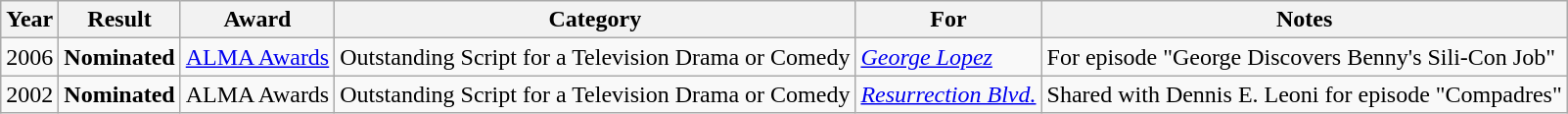<table class="wikitable sortable">
<tr align="center">
<th>Year</th>
<th>Result</th>
<th>Award</th>
<th>Category</th>
<th>For</th>
<th>Notes</th>
</tr>
<tr>
<td>2006</td>
<td><strong>Nominated</strong></td>
<td><a href='#'>ALMA Awards</a></td>
<td>Outstanding Script for a Television Drama or Comedy</td>
<td><em><a href='#'>George Lopez</a></em></td>
<td>For episode "George Discovers Benny's Sili-Con Job"</td>
</tr>
<tr>
<td>2002</td>
<td><strong>Nominated</strong></td>
<td>ALMA Awards</td>
<td>Outstanding Script for a Television Drama or Comedy</td>
<td><em><a href='#'>Resurrection Blvd.</a></em></td>
<td>Shared with Dennis E. Leoni for episode "Compadres"</td>
</tr>
</table>
